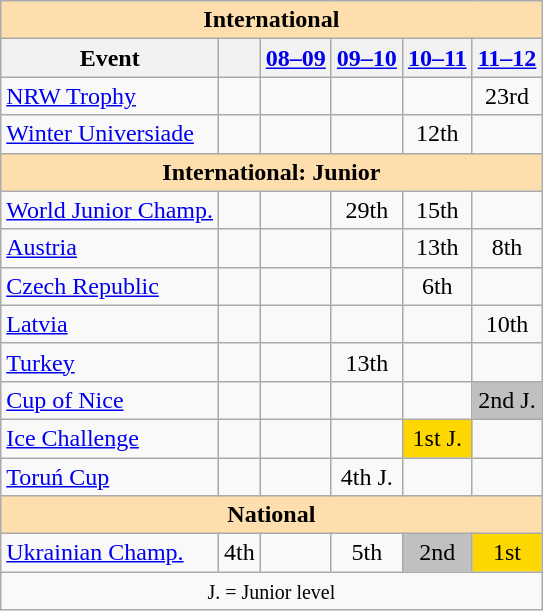<table class="wikitable" style="text-align:center">
<tr>
<th style="background-color: #ffdead; " colspan=6 align=center>International</th>
</tr>
<tr>
<th>Event</th>
<th></th>
<th><a href='#'>08–09</a></th>
<th><a href='#'>09–10</a></th>
<th><a href='#'>10–11</a></th>
<th><a href='#'>11–12</a></th>
</tr>
<tr>
<td align=left><a href='#'>NRW Trophy</a></td>
<td></td>
<td></td>
<td></td>
<td></td>
<td>23rd</td>
</tr>
<tr>
<td align=left><a href='#'>Winter Universiade</a></td>
<td></td>
<td></td>
<td></td>
<td>12th</td>
<td></td>
</tr>
<tr>
<th style="background-color: #ffdead; " colspan=6 align=center>International: Junior</th>
</tr>
<tr>
<td align=left><a href='#'>World Junior Champ.</a></td>
<td></td>
<td></td>
<td>29th</td>
<td>15th</td>
<td></td>
</tr>
<tr>
<td align=left> <a href='#'>Austria</a></td>
<td></td>
<td></td>
<td></td>
<td>13th</td>
<td>8th</td>
</tr>
<tr>
<td align=left> <a href='#'>Czech Republic</a></td>
<td></td>
<td></td>
<td></td>
<td>6th</td>
<td></td>
</tr>
<tr>
<td align=left> <a href='#'>Latvia</a></td>
<td></td>
<td></td>
<td></td>
<td></td>
<td>10th</td>
</tr>
<tr>
<td align=left> <a href='#'>Turkey</a></td>
<td></td>
<td></td>
<td>13th</td>
<td></td>
<td></td>
</tr>
<tr>
<td align=left><a href='#'>Cup of Nice</a></td>
<td></td>
<td></td>
<td></td>
<td></td>
<td bgcolor=silver>2nd J.</td>
</tr>
<tr>
<td align=left><a href='#'>Ice Challenge</a></td>
<td></td>
<td></td>
<td></td>
<td bgcolor=gold>1st J.</td>
<td></td>
</tr>
<tr>
<td align=left><a href='#'>Toruń Cup</a></td>
<td></td>
<td></td>
<td>4th J.</td>
<td></td>
<td></td>
</tr>
<tr>
<th style="background-color: #ffdead; " colspan=6 align=center>National</th>
</tr>
<tr>
<td align=left><a href='#'>Ukrainian Champ.</a></td>
<td>4th</td>
<td></td>
<td>5th</td>
<td bgcolor=silver>2nd</td>
<td bgcolor=gold>1st</td>
</tr>
<tr>
<td colspan=6 align=center><small> J. = Junior level </small></td>
</tr>
</table>
